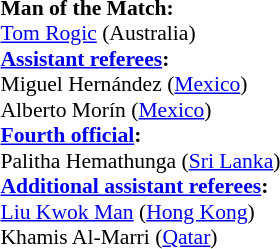<table style="width:100%; font-size:90%;">
<tr>
<td><br><strong>Man of the Match:</strong>
<br><a href='#'>Tom Rogic</a> (Australia)<br><strong><a href='#'>Assistant referees</a>:</strong>
<br>Miguel Hernández (<a href='#'>Mexico</a>)
<br>Alberto Morín (<a href='#'>Mexico</a>)
<br><strong><a href='#'>Fourth official</a>:</strong>
<br>Palitha Hemathunga (<a href='#'>Sri Lanka</a>)
<br><strong><a href='#'>Additional assistant referees</a>:</strong>
<br><a href='#'>Liu Kwok Man</a> (<a href='#'>Hong Kong</a>)
<br>Khamis Al-Marri (<a href='#'>Qatar</a>)</td>
</tr>
</table>
